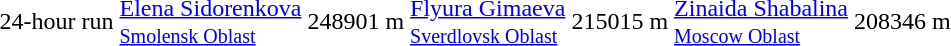<table>
<tr>
<td>24-hour run</td>
<td><a href='#'>Elena Sidorenkova</a><br><small><a href='#'>Smolensk Oblast</a></small></td>
<td>248901 m</td>
<td><a href='#'>Flyura Gimaeva</a><br><small><a href='#'>Sverdlovsk Oblast</a></small></td>
<td>215015 m</td>
<td><a href='#'>Zinaida Shabalina</a><br><small><a href='#'>Moscow Oblast</a></small></td>
<td>208346 m</td>
</tr>
</table>
